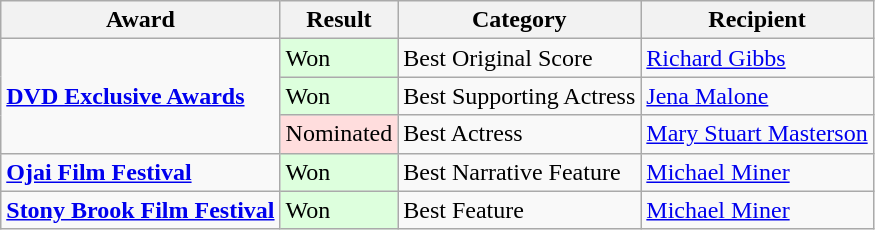<table class=wikitable>
<tr>
<th>Award</th>
<th>Result</th>
<th>Category</th>
<th>Recipient</th>
</tr>
<tr>
<td rowspan=3><strong><a href='#'>DVD Exclusive Awards</a></strong></td>
<td style="background: #ddffdd">Won</td>
<td>Best Original Score</td>
<td><a href='#'>Richard Gibbs</a></td>
</tr>
<tr>
<td style="background: #ddffdd">Won</td>
<td>Best Supporting Actress</td>
<td><a href='#'>Jena Malone</a></td>
</tr>
<tr>
<td style="background: #ffdddd">Nominated</td>
<td>Best Actress</td>
<td><a href='#'>Mary Stuart Masterson</a></td>
</tr>
<tr>
<td><strong><a href='#'>Ojai Film Festival</a></strong></td>
<td style="background: #ddffdd">Won</td>
<td>Best Narrative Feature</td>
<td><a href='#'>Michael Miner</a></td>
</tr>
<tr>
<td><strong><a href='#'>Stony Brook Film Festival</a></strong></td>
<td style="background: #ddffdd">Won</td>
<td>Best Feature</td>
<td><a href='#'>Michael Miner</a></td>
</tr>
</table>
